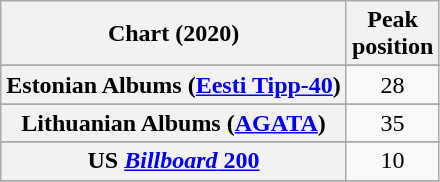<table class="wikitable sortable plainrowheaders" style="text-align:center">
<tr>
<th scope="col">Chart (2020)</th>
<th scope="col">Peak<br>position</th>
</tr>
<tr>
</tr>
<tr>
</tr>
<tr>
</tr>
<tr>
</tr>
<tr>
</tr>
<tr>
<th scope="row">Estonian Albums (<a href='#'>Eesti Tipp-40</a>)</th>
<td>28</td>
</tr>
<tr>
</tr>
<tr>
</tr>
<tr>
</tr>
<tr>
<th scope="row">Lithuanian Albums (<a href='#'>AGATA</a>)</th>
<td>35</td>
</tr>
<tr>
</tr>
<tr>
</tr>
<tr>
</tr>
<tr>
</tr>
<tr>
</tr>
<tr>
<th scope="row">US <a href='#'><em>Billboard</em> 200</a></th>
<td>10</td>
</tr>
<tr>
</tr>
</table>
